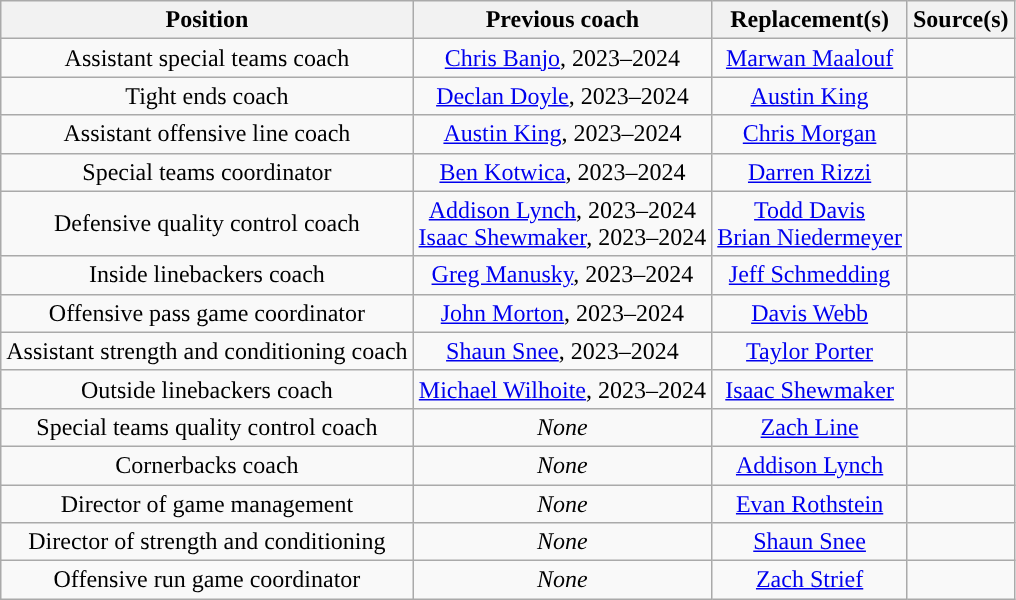<table class="wikitable" style="text-align:center">
<tr>
<th>Position</th>
<th>Previous coach</th>
<th>Replacement(s)</th>
<th>Source(s)</th>
</tr>
<tr>
<td>Assistant special teams coach</td>
<td><a href='#'>Chris Banjo</a>, 2023–2024</td>
<td><a href='#'>Marwan Maalouf</a></td>
<td></td>
</tr>
<tr>
<td>Tight ends coach</td>
<td><a href='#'>Declan Doyle</a>, 2023–2024</td>
<td><a href='#'>Austin King</a></td>
<td></td>
</tr>
<tr>
<td>Assistant offensive line coach</td>
<td><a href='#'>Austin King</a>, 2023–2024</td>
<td><a href='#'>Chris Morgan</a></td>
<td></td>
</tr>
<tr>
<td>Special teams coordinator</td>
<td><a href='#'>Ben Kotwica</a>, 2023–2024</td>
<td><a href='#'>Darren Rizzi</a></td>
<td></td>
</tr>
<tr>
<td>Defensive quality control coach</td>
<td><a href='#'>Addison Lynch</a>, 2023–2024<br><a href='#'>Isaac Shewmaker</a>, 2023–2024</td>
<td><a href='#'>Todd Davis</a><br><a href='#'>Brian Niedermeyer</a></td>
<td></td>
</tr>
<tr>
<td>Inside linebackers coach</td>
<td><a href='#'>Greg Manusky</a>, 2023–2024</td>
<td><a href='#'>Jeff Schmedding</a></td>
<td></td>
</tr>
<tr>
<td>Offensive pass game coordinator</td>
<td><a href='#'>John Morton</a>, 2023–2024</td>
<td><a href='#'>Davis Webb</a></td>
<td></td>
</tr>
<tr>
<td>Assistant strength and conditioning coach</td>
<td><a href='#'>Shaun Snee</a>, 2023–2024</td>
<td><a href='#'>Taylor Porter</a></td>
<td></td>
</tr>
<tr>
<td>Outside linebackers coach</td>
<td><a href='#'>Michael Wilhoite</a>, 2023–2024</td>
<td><a href='#'>Isaac Shewmaker</a></td>
<td></td>
</tr>
<tr>
<td>Special teams quality control coach</td>
<td><em>None</em></td>
<td><a href='#'>Zach Line</a></td>
<td></td>
</tr>
<tr>
<td>Cornerbacks coach</td>
<td><em>None</em></td>
<td><a href='#'>Addison Lynch</a></td>
<td></td>
</tr>
<tr>
<td>Director of game management</td>
<td><em>None</em></td>
<td><a href='#'>Evan Rothstein</a></td>
<td></td>
</tr>
<tr>
<td>Director of strength and conditioning</td>
<td><em>None</em></td>
<td><a href='#'>Shaun Snee</a></td>
<td></td>
</tr>
<tr>
<td>Offensive run game coordinator</td>
<td><em>None</em></td>
<td><a href='#'>Zach Strief</a></td>
<td></td>
</tr>
</table>
